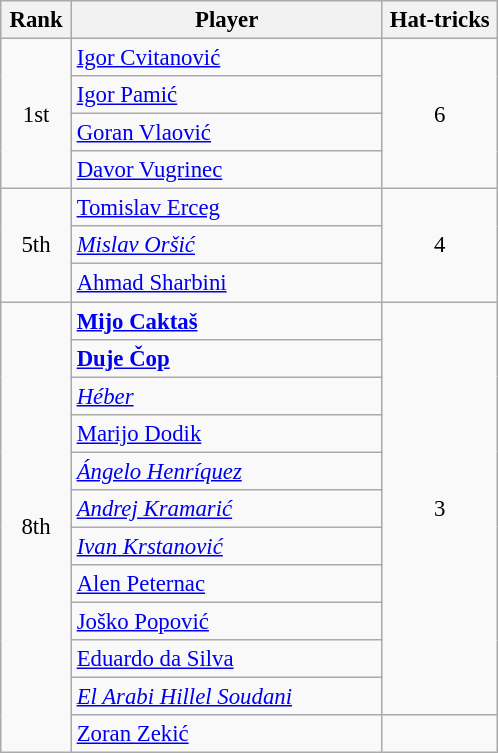<table class="wikitable" style="font-size:95%">
<tr>
<th width="40">Rank</th>
<th width="200">Player</th>
<th width="70">Hat-tricks</th>
</tr>
<tr>
<td rowspan="4" style="text-align:center;border-top:1px solid silver">1st</td>
<td style="border-top:1px solid silver"> <a href='#'>Igor Cvitanović</a></td>
<td rowspan="4" style="text-align:center; border-top:1px solid silver">6</td>
</tr>
<tr>
<td> <a href='#'>Igor Pamić</a></td>
</tr>
<tr>
<td> <a href='#'>Goran Vlaović</a></td>
</tr>
<tr>
<td> <a href='#'>Davor Vugrinec</a></td>
</tr>
<tr>
<td rowspan="3" style="text-align:center;border-top:1px solid silver">5th</td>
<td style="border-top:1px solid silver"> <a href='#'>Tomislav Erceg</a></td>
<td rowspan="3" style="text-align:center; border-top:1px solid silver">4</td>
</tr>
<tr>
<td> <em><a href='#'>Mislav Oršić</a></em></td>
</tr>
<tr>
<td> <a href='#'>Ahmad Sharbini</a></td>
</tr>
<tr>
<td rowspan="12" style="text-align:center;border-top:1px solid silver">8th</td>
<td style="border-top:1px solid silver"> <strong><a href='#'>Mijo Caktaš</a></strong></td>
<td rowspan="11" style="text-align:center; border-top:1px solid silver">3</td>
</tr>
<tr>
<td> <strong><a href='#'>Duje Čop</a></strong></td>
</tr>
<tr>
<td> <em><a href='#'>Héber</a></em></td>
</tr>
<tr>
<td> <a href='#'>Marijo Dodik</a></td>
</tr>
<tr>
<td> <em><a href='#'>Ángelo Henríquez</a></em></td>
</tr>
<tr>
<td> <em><a href='#'>Andrej Kramarić</a></em></td>
</tr>
<tr>
<td> <em><a href='#'>Ivan Krstanović</a></em></td>
</tr>
<tr>
<td> <a href='#'>Alen Peternac</a></td>
</tr>
<tr>
<td> <a href='#'>Joško Popović</a></td>
</tr>
<tr>
<td> <a href='#'>Eduardo da Silva</a></td>
</tr>
<tr>
<td> <em><a href='#'>El Arabi Hillel Soudani</a></em></td>
</tr>
<tr>
<td> <a href='#'>Zoran Zekić</a></td>
</tr>
</table>
